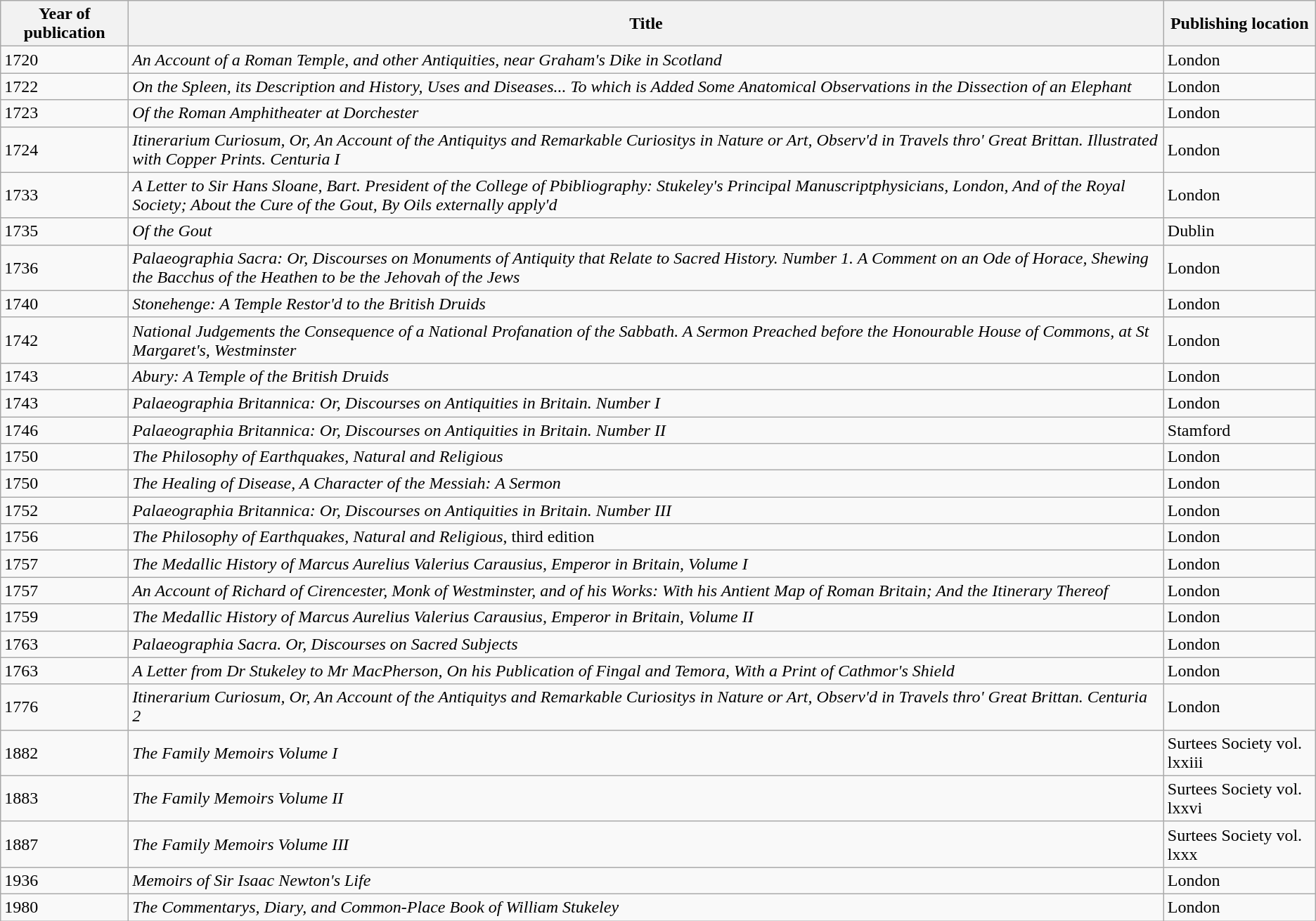<table class="wikitable sortable">
<tr>
<th>Year of publication</th>
<th>Title</th>
<th>Publishing location</th>
</tr>
<tr>
<td>1720</td>
<td><em>An Account of a Roman Temple, and other Antiquities, near Graham's Dike in Scotland</em></td>
<td>London</td>
</tr>
<tr>
<td>1722</td>
<td><em>On the Spleen, its Description and History, Uses and Diseases... To which is Added Some Anatomical Observations in the Dissection of an Elephant</em></td>
<td>London</td>
</tr>
<tr>
<td>1723</td>
<td><em>Of the Roman Amphitheater at Dorchester</em></td>
<td>London</td>
</tr>
<tr>
<td>1724</td>
<td><em>Itinerarium Curiosum, Or, An Account of the Antiquitys and Remarkable Curiositys in Nature or Art, Observ'd in Travels thro' Great Brittan. Illustrated with Copper Prints. Centuria I</em></td>
<td>London</td>
</tr>
<tr>
<td>1733</td>
<td><em>A Letter to Sir Hans Sloane, Bart. President of the College of Pbibliography: Stukeley's Principal Manuscriptphysicians, London, And of the Royal Society; About the Cure of the Gout, By Oils externally apply'd</em></td>
<td>London</td>
</tr>
<tr>
<td>1735</td>
<td><em>Of the Gout</em></td>
<td>Dublin</td>
</tr>
<tr>
<td>1736</td>
<td><em>Palaeographia Sacra: Or, Discourses on Monuments of Antiquity that Relate to Sacred History. Number 1. A Comment on an Ode of Horace, Shewing the Bacchus of the Heathen to be the Jehovah of the Jews</em></td>
<td>London</td>
</tr>
<tr>
<td>1740</td>
<td><em>Stonehenge: A Temple Restor'd to the British Druids</em></td>
<td>London</td>
</tr>
<tr>
<td>1742</td>
<td><em>National Judgements the Consequence of a National Profanation of the Sabbath. A Sermon Preached before the Honourable House of Commons, at St Margaret's, Westminster</em></td>
<td>London</td>
</tr>
<tr>
<td>1743</td>
<td><em>Abury: A Temple of the British Druids</em></td>
<td>London</td>
</tr>
<tr>
<td>1743</td>
<td><em>Palaeographia Britannica: Or, Discourses on Antiquities in Britain. Number I</em></td>
<td>London</td>
</tr>
<tr>
<td>1746</td>
<td><em>Palaeographia Britannica: Or, Discourses on Antiquities in Britain. Number II</em></td>
<td>Stamford</td>
</tr>
<tr>
<td>1750</td>
<td><em>The Philosophy of Earthquakes, Natural and Religious</em></td>
<td>London</td>
</tr>
<tr>
<td>1750</td>
<td><em>The Healing of Disease, A Character of the Messiah: A Sermon</em></td>
<td>London</td>
</tr>
<tr>
<td>1752</td>
<td><em>Palaeographia Britannica: Or, Discourses on Antiquities in Britain. Number III</em></td>
<td>London</td>
</tr>
<tr>
<td>1756</td>
<td><em>The Philosophy of Earthquakes, Natural and Religious</em>, third edition</td>
<td>London</td>
</tr>
<tr>
<td>1757</td>
<td><em>The Medallic History of Marcus Aurelius Valerius Carausius, Emperor in Britain, Volume I</em></td>
<td>London</td>
</tr>
<tr>
<td>1757</td>
<td><em>An Account of Richard of Cirencester, Monk of Westminster, and of his Works: With his Antient Map of Roman Britain; And the Itinerary Thereof</em></td>
<td>London</td>
</tr>
<tr>
<td>1759</td>
<td><em>The Medallic History of Marcus Aurelius Valerius Carausius, Emperor in Britain, Volume II</em></td>
<td>London</td>
</tr>
<tr>
<td>1763</td>
<td><em>Palaeographia Sacra. Or, Discourses on Sacred Subjects</em></td>
<td>London</td>
</tr>
<tr>
<td>1763</td>
<td><em>A Letter from Dr Stukeley to Mr MacPherson, On his Publication of Fingal and Temora, With a Print of Cathmor's Shield</em></td>
<td>London</td>
</tr>
<tr>
<td>1776</td>
<td><em>Itinerarium Curiosum, Or, An Account of the Antiquitys and Remarkable Curiositys in Nature or Art, Observ'd in Travels thro' Great Brittan. Centuria 2</em></td>
<td>London</td>
</tr>
<tr>
<td>1882</td>
<td><em>The Family Memoirs Volume I</em></td>
<td>Surtees Society vol. lxxiii</td>
</tr>
<tr>
<td>1883</td>
<td><em>The Family Memoirs Volume II</em></td>
<td>Surtees Society vol. lxxvi</td>
</tr>
<tr>
<td>1887</td>
<td><em>The Family Memoirs Volume III</em></td>
<td>Surtees Society vol. lxxx</td>
</tr>
<tr>
<td>1936</td>
<td><em>Memoirs of Sir Isaac Newton's Life</em></td>
<td>London</td>
</tr>
<tr>
<td>1980</td>
<td><em>The Commentarys, Diary, and Common-Place Book of William Stukeley</em></td>
<td>London</td>
</tr>
</table>
